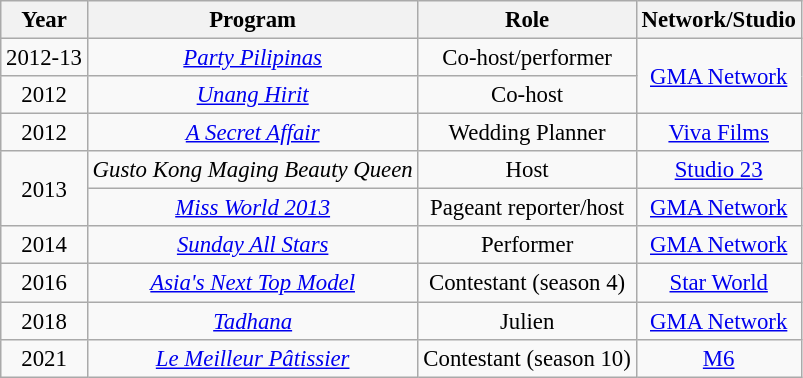<table class="wikitable" style="font-size:95%; text-align:center;">
<tr>
<th>Year</th>
<th>Program</th>
<th>Role</th>
<th>Network/Studio</th>
</tr>
<tr>
<td>2012-13</td>
<td><em><a href='#'>Party Pilipinas</a></em></td>
<td>Co-host/performer</td>
<td rowspan=2><a href='#'>GMA Network</a></td>
</tr>
<tr>
<td>2012</td>
<td><em><a href='#'>Unang Hirit</a></em></td>
<td>Co-host</td>
</tr>
<tr>
<td>2012</td>
<td><em><a href='#'>A Secret Affair</a></em></td>
<td>Wedding Planner</td>
<td><a href='#'>Viva Films</a></td>
</tr>
<tr>
<td rowspan=2>2013</td>
<td><em>Gusto Kong Maging Beauty Queen</em></td>
<td>Host</td>
<td><a href='#'>Studio 23</a></td>
</tr>
<tr>
<td><em><a href='#'>Miss World 2013</a></em></td>
<td>Pageant reporter/host</td>
<td><a href='#'>GMA Network</a></td>
</tr>
<tr>
<td>2014</td>
<td><em><a href='#'>Sunday All Stars</a></em></td>
<td>Performer</td>
<td><a href='#'>GMA Network</a></td>
</tr>
<tr>
<td>2016</td>
<td><em><a href='#'>Asia's Next Top Model</a></em></td>
<td>Contestant (season 4)</td>
<td><a href='#'>Star World</a></td>
</tr>
<tr>
<td>2018</td>
<td><em><a href='#'>Tadhana</a></em></td>
<td>Julien</td>
<td><a href='#'>GMA Network</a></td>
</tr>
<tr>
<td>2021</td>
<td><em><a href='#'>Le Meilleur Pâtissier</a></em></td>
<td>Contestant (season 10)</td>
<td><a href='#'>M6</a></td>
</tr>
</table>
